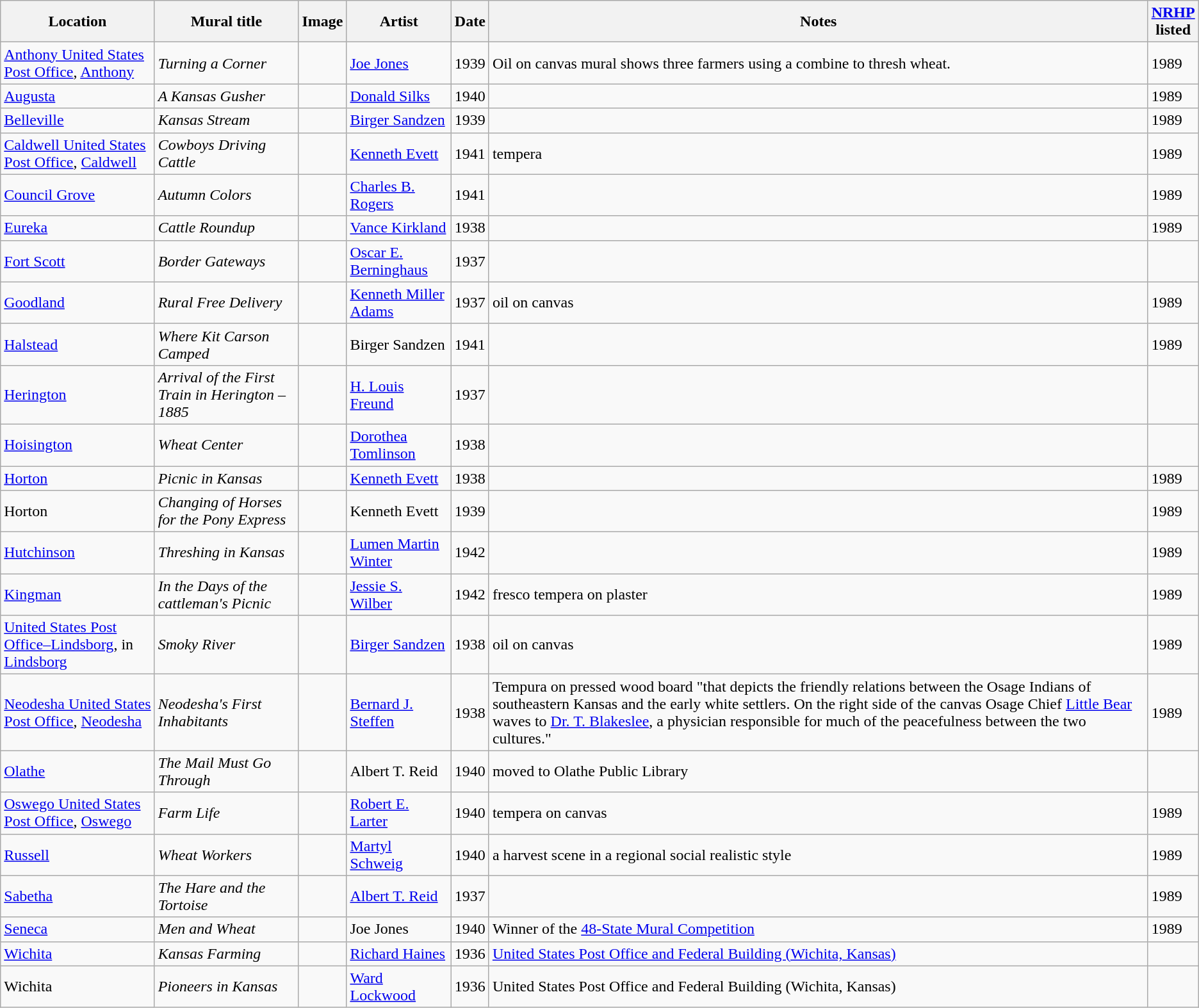<table class="wikitable sortable">
<tr>
<th>Location</th>
<th>Mural title</th>
<th>Image</th>
<th>Artist</th>
<th>Date</th>
<th>Notes</th>
<th><a href='#'>NRHP</a><br>listed</th>
</tr>
<tr>
<td><a href='#'>Anthony United States Post Office</a>, <a href='#'>Anthony</a></td>
<td><em>Turning a Corner</em></td>
<td></td>
<td><a href='#'>Joe Jones</a></td>
<td>1939</td>
<td>Oil on canvas mural shows three farmers using a combine to thresh wheat.</td>
<td>1989</td>
</tr>
<tr>
<td><a href='#'>Augusta</a></td>
<td><em>A Kansas Gusher</em></td>
<td></td>
<td><a href='#'>Donald Silks</a></td>
<td>1940</td>
<td></td>
<td>1989</td>
</tr>
<tr>
<td><a href='#'>Belleville</a></td>
<td><em>Kansas Stream</em></td>
<td></td>
<td><a href='#'>Birger Sandzen</a></td>
<td>1939</td>
<td></td>
<td>1989</td>
</tr>
<tr>
<td><a href='#'>Caldwell United States Post Office</a>, <a href='#'>Caldwell</a></td>
<td><em>Cowboys Driving Cattle</em></td>
<td></td>
<td><a href='#'>Kenneth Evett</a></td>
<td>1941</td>
<td>tempera</td>
<td>1989</td>
</tr>
<tr>
<td><a href='#'>Council Grove</a></td>
<td><em>Autumn Colors</em></td>
<td></td>
<td><a href='#'>Charles B. Rogers</a></td>
<td>1941</td>
<td></td>
<td>1989</td>
</tr>
<tr>
<td><a href='#'>Eureka</a></td>
<td><em>Cattle Roundup</em></td>
<td></td>
<td><a href='#'>Vance Kirkland</a></td>
<td>1938</td>
<td></td>
<td>1989</td>
</tr>
<tr>
<td><a href='#'>Fort Scott</a></td>
<td><em>Border Gateways</em></td>
<td></td>
<td><a href='#'>Oscar E. Berninghaus</a></td>
<td>1937</td>
<td></td>
<td></td>
</tr>
<tr>
<td><a href='#'>Goodland</a></td>
<td><em>Rural Free Delivery</em></td>
<td></td>
<td><a href='#'>Kenneth Miller Adams</a></td>
<td>1937</td>
<td>oil on canvas</td>
<td>1989</td>
</tr>
<tr>
<td><a href='#'>Halstead</a></td>
<td><em>Where Kit Carson Camped</em></td>
<td></td>
<td>Birger Sandzen</td>
<td>1941</td>
<td></td>
<td>1989</td>
</tr>
<tr>
<td><a href='#'>Herington</a></td>
<td><em>Arrival of the First Train in Herington – 1885</em></td>
<td></td>
<td><a href='#'>H. Louis Freund</a></td>
<td>1937</td>
<td></td>
<td></td>
</tr>
<tr>
<td><a href='#'>Hoisington</a></td>
<td><em>Wheat Center</em></td>
<td></td>
<td><a href='#'>Dorothea Tomlinson</a></td>
<td>1938</td>
<td></td>
<td></td>
</tr>
<tr>
<td><a href='#'>Horton</a></td>
<td><em>Picnic in Kansas</em></td>
<td></td>
<td><a href='#'>Kenneth Evett</a></td>
<td>1938</td>
<td></td>
<td>1989</td>
</tr>
<tr>
<td>Horton</td>
<td><em>Changing of Horses for the Pony Express</em></td>
<td></td>
<td>Kenneth Evett</td>
<td>1939</td>
<td></td>
<td>1989</td>
</tr>
<tr>
<td><a href='#'>Hutchinson</a></td>
<td><em>Threshing in Kansas</em></td>
<td></td>
<td><a href='#'>Lumen Martin Winter</a></td>
<td>1942</td>
<td></td>
<td>1989</td>
</tr>
<tr>
<td><a href='#'>Kingman</a></td>
<td><em>In the Days of the cattleman's Picnic</em></td>
<td></td>
<td><a href='#'>Jessie S. Wilber</a></td>
<td>1942</td>
<td>fresco tempera on plaster</td>
<td>1989</td>
</tr>
<tr>
<td><a href='#'>United States Post Office–Lindsborg</a>, in <a href='#'>Lindsborg</a></td>
<td><em>Smoky River</em></td>
<td></td>
<td><a href='#'>Birger Sandzen</a></td>
<td>1938</td>
<td>oil on canvas</td>
<td>1989</td>
</tr>
<tr>
<td><a href='#'>Neodesha United States Post Office</a>, <a href='#'>Neodesha</a></td>
<td><em>Neodesha's First Inhabitants</em></td>
<td></td>
<td><a href='#'>Bernard J. Steffen</a></td>
<td>1938</td>
<td>Tempura on pressed wood board "that depicts the friendly relations between the Osage Indians of southeastern Kansas and the early white settlers. On the right side of the canvas Osage Chief <a href='#'>Little Bear</a> waves to <a href='#'>Dr. T. Blakeslee</a>, a physician responsible for much of the peacefulness between the two cultures."</td>
<td>1989</td>
</tr>
<tr>
<td><a href='#'>Olathe</a></td>
<td><em>The Mail Must Go Through</em></td>
<td></td>
<td>Albert T. Reid</td>
<td>1940</td>
<td>moved to Olathe Public Library</td>
<td></td>
</tr>
<tr>
<td><a href='#'>Oswego United States Post Office</a>, <a href='#'>Oswego</a></td>
<td><em>Farm Life</em></td>
<td></td>
<td><a href='#'>Robert E. Larter</a></td>
<td>1940</td>
<td>tempera on canvas</td>
<td>1989</td>
</tr>
<tr>
<td><a href='#'>Russell</a></td>
<td><em>Wheat Workers</em></td>
<td></td>
<td><a href='#'>Martyl Schweig</a></td>
<td>1940</td>
<td>a harvest scene in a regional social realistic style</td>
<td>1989</td>
</tr>
<tr>
<td><a href='#'>Sabetha</a></td>
<td><em>The Hare and the Tortoise</em></td>
<td></td>
<td><a href='#'>Albert T. Reid</a></td>
<td>1937</td>
<td></td>
<td>1989</td>
</tr>
<tr>
<td><a href='#'>Seneca</a></td>
<td><em>Men and Wheat</em></td>
<td></td>
<td>Joe Jones</td>
<td>1940</td>
<td>Winner of the <a href='#'>48-State Mural Competition</a></td>
<td>1989</td>
</tr>
<tr>
<td><a href='#'>Wichita</a></td>
<td><em>Kansas Farming</em></td>
<td></td>
<td><a href='#'>Richard Haines</a></td>
<td>1936</td>
<td><a href='#'>United States Post Office and Federal Building (Wichita, Kansas)</a></td>
<td></td>
</tr>
<tr>
<td>Wichita</td>
<td><em>Pioneers in Kansas</em></td>
<td></td>
<td><a href='#'>Ward Lockwood</a></td>
<td>1936</td>
<td>United States Post Office and Federal Building (Wichita, Kansas)</td>
<td></td>
</tr>
</table>
